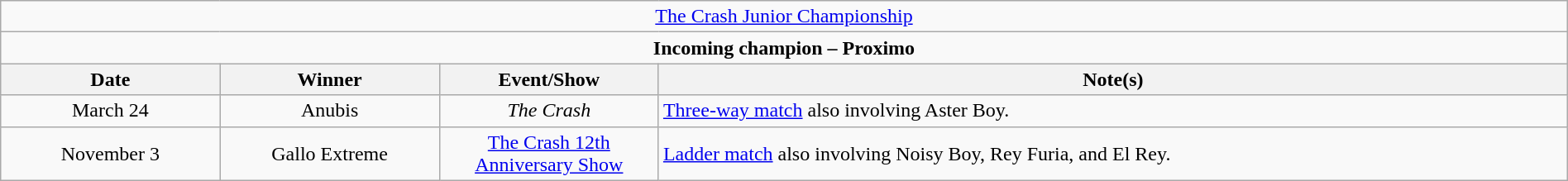<table class="wikitable" style="text-align:center; width:100%;">
<tr>
<td colspan="5" style="text-align: center;"><a href='#'>The Crash Junior Championship</a></td>
</tr>
<tr>
<td colspan="5" style="text-align: center;"><strong>Incoming champion – Proximo</strong></td>
</tr>
<tr>
<th width=14%>Date</th>
<th width=14%>Winner</th>
<th width=14%>Event/Show</th>
<th width=58%>Note(s)</th>
</tr>
<tr>
<td>March 24</td>
<td>Anubis</td>
<td><em>The Crash</em></td>
<td align=left><a href='#'>Three-way match</a> also involving Aster Boy.</td>
</tr>
<tr>
<td>November 3</td>
<td>Gallo Extreme</td>
<td><a href='#'>The Crash 12th Anniversary Show</a></td>
<td align=left><a href='#'>Ladder match</a> also involving Noisy Boy, Rey Furia, and El Rey.</td>
</tr>
</table>
